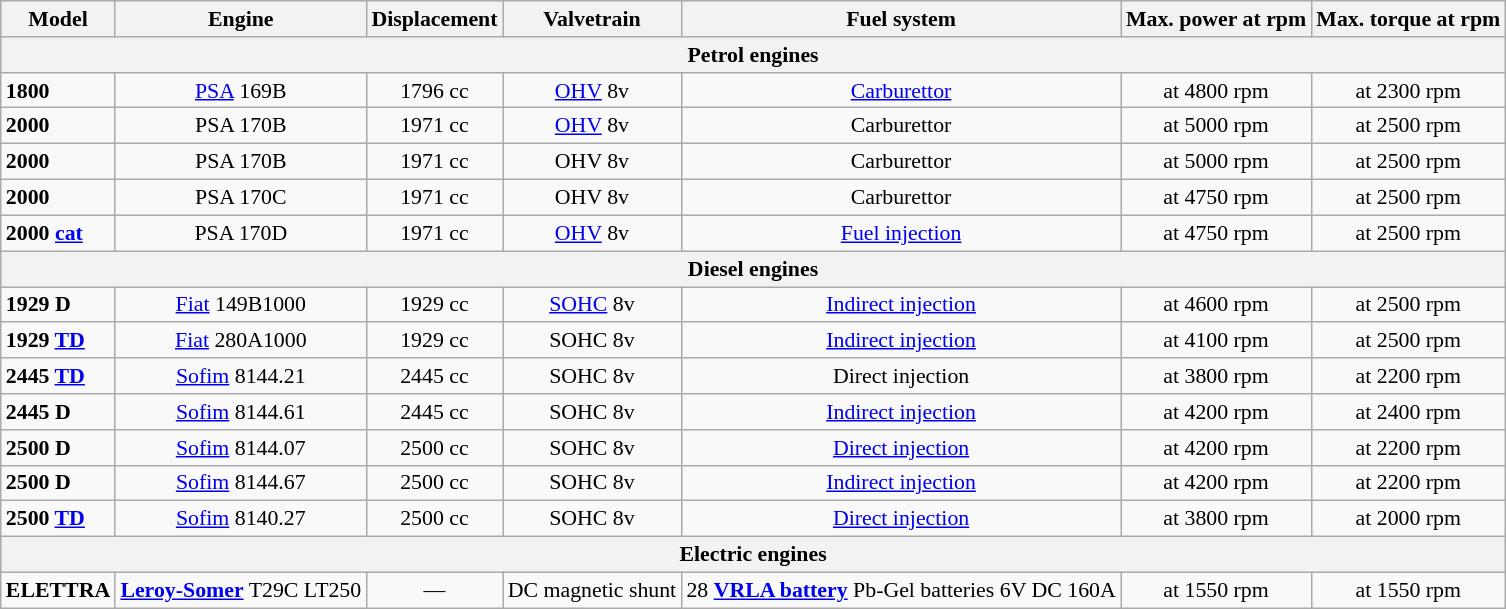<table class="wikitable" style="text-align:center; font-size:91%;">
<tr>
<th>Model</th>
<th>Engine</th>
<th>Displacement</th>
<th>Valvetrain</th>
<th>Fuel system</th>
<th>Max. power at rpm</th>
<th>Max. torque at rpm</th>
</tr>
<tr>
<th colspan="7">Petrol engines</th>
</tr>
<tr>
<td align="left"><strong>1800</strong></td>
<td><a href='#'>PSA</a> 169B</td>
<td>1796 cc</td>
<td><a href='#'>OHV</a> 8v</td>
<td><a href='#'>Carburettor</a></td>
<td> at 4800 rpm</td>
<td> at 2300 rpm</td>
</tr>
<tr>
<td align="left"><strong>2000</strong></td>
<td>PSA 170B</td>
<td>1971 cc</td>
<td><a href='#'>OHV</a> 8v</td>
<td>Carburettor</td>
<td> at 5000 rpm</td>
<td> at 2500 rpm</td>
</tr>
<tr>
<td align="left"><strong>2000</strong></td>
<td>PSA 170B</td>
<td>1971 cc</td>
<td>OHV 8v</td>
<td>Carburettor</td>
<td> at 5000 rpm</td>
<td> at 2500 rpm</td>
</tr>
<tr>
<td align="left"><strong>2000</strong></td>
<td>PSA 170C</td>
<td>1971 cc</td>
<td>OHV 8v</td>
<td>Carburettor</td>
<td> at 4750 rpm</td>
<td> at 2500 rpm</td>
</tr>
<tr>
<td align="left"><strong>2000 <a href='#'>cat</a></strong></td>
<td>PSA 170D</td>
<td>1971 cc</td>
<td><a href='#'>OHV</a> 8v</td>
<td><a href='#'>Fuel injection</a></td>
<td> at 4750 rpm</td>
<td> at 2500 rpm</td>
</tr>
<tr>
<th colspan="7">Diesel engines</th>
</tr>
<tr>
<td align="left"><strong>1929 D</strong></td>
<td><a href='#'>Fiat</a> 149B1000</td>
<td>1929 cc</td>
<td><a href='#'>SOHC</a> 8v</td>
<td><a href='#'>Indirect injection</a></td>
<td> at 4600 rpm</td>
<td> at 2500 rpm</td>
</tr>
<tr>
<td align="left"><strong>1929 <a href='#'>TD</a></strong></td>
<td><a href='#'>Fiat</a> 280A1000</td>
<td>1929 cc</td>
<td>SOHC 8v</td>
<td><a href='#'>Indirect injection</a></td>
<td> at 4100 rpm</td>
<td> at 2500 rpm</td>
</tr>
<tr>
<td align="left"><strong>2445 <a href='#'>TD</a></strong></td>
<td><a href='#'>Sofim</a> 8144.21</td>
<td>2445 cc</td>
<td>SOHC 8v</td>
<td>Direct injection</td>
<td> at 3800 rpm</td>
<td> at 2200 rpm</td>
</tr>
<tr>
<td align="left"><strong>2445 D</strong></td>
<td><a href='#'>Sofim</a> 8144.61</td>
<td>2445 cc</td>
<td>SOHC 8v</td>
<td><a href='#'>Indirect injection</a></td>
<td> at 4200 rpm</td>
<td> at 2400 rpm</td>
</tr>
<tr>
<td align="left"><strong>2500 D</strong></td>
<td><a href='#'>Sofim</a> 8144.07</td>
<td>2500 cc</td>
<td>SOHC 8v</td>
<td><a href='#'>Direct injection</a></td>
<td> at 4200 rpm</td>
<td> at 2200 rpm</td>
</tr>
<tr>
<td align="left"><strong>2500 D</strong></td>
<td><a href='#'>Sofim</a> 8144.67</td>
<td>2500 cc</td>
<td>SOHC 8v</td>
<td><a href='#'>Indirect injection</a></td>
<td> at 4200 rpm</td>
<td> at 2200 rpm</td>
</tr>
<tr>
<td align="left"><strong>2500 <a href='#'>TD</a></strong></td>
<td><a href='#'>Sofim</a> 8140.27</td>
<td>2500 cc</td>
<td>SOHC 8v</td>
<td><a href='#'>Direct injection</a></td>
<td> at 3800 rpm</td>
<td> at 2000 rpm</td>
</tr>
<tr>
<th colspan="7">Electric engines</th>
</tr>
<tr>
<td align="left"><strong>ELETTRA</strong></td>
<td><strong><a href='#'>Leroy-Somer</a></strong> T29C LT250</td>
<td>—</td>
<td direct current>DC magnetic shunt</td>
<td>28 <strong><a href='#'>VRLA battery</a></strong> Pb-Gel batteries 6V DC 160A</td>
<td> at 1550 rpm</td>
<td> at 1550 rpm</td>
</tr>
</table>
